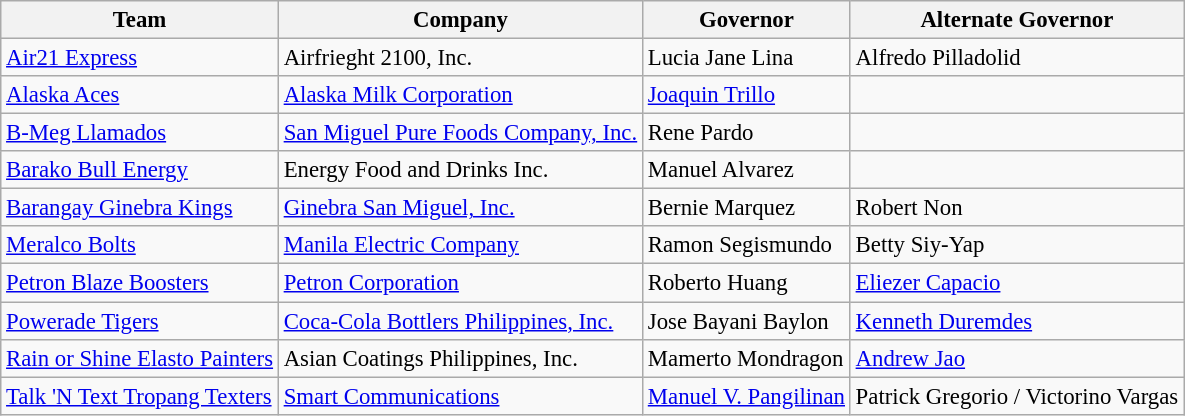<table class="wikitable sortable" style="font-size:95%">
<tr>
<th>Team</th>
<th>Company</th>
<th>Governor</th>
<th>Alternate Governor</th>
</tr>
<tr>
<td><a href='#'>Air21 Express</a></td>
<td>Airfrieght 2100, Inc.</td>
<td>Lucia Jane Lina</td>
<td>Alfredo Pilladolid</td>
</tr>
<tr>
<td><a href='#'>Alaska Aces</a></td>
<td><a href='#'>Alaska Milk Corporation</a></td>
<td><a href='#'>Joaquin Trillo</a></td>
<td></td>
</tr>
<tr>
<td><a href='#'>B-Meg Llamados</a></td>
<td><a href='#'>San Miguel Pure Foods Company, Inc.</a></td>
<td>Rene Pardo</td>
<td></td>
</tr>
<tr>
<td><a href='#'>Barako Bull Energy</a></td>
<td>Energy Food and Drinks Inc.</td>
<td>Manuel Alvarez</td>
<td></td>
</tr>
<tr>
<td><a href='#'>Barangay Ginebra Kings</a></td>
<td><a href='#'>Ginebra San Miguel, Inc.</a></td>
<td>Bernie Marquez</td>
<td>Robert Non</td>
</tr>
<tr>
<td><a href='#'>Meralco Bolts</a></td>
<td><a href='#'>Manila Electric Company</a></td>
<td>Ramon Segismundo</td>
<td>Betty Siy-Yap</td>
</tr>
<tr>
<td><a href='#'>Petron Blaze Boosters</a></td>
<td><a href='#'>Petron Corporation</a></td>
<td>Roberto Huang</td>
<td><a href='#'>Eliezer Capacio</a></td>
</tr>
<tr>
<td><a href='#'>Powerade Tigers</a></td>
<td><a href='#'>Coca-Cola Bottlers Philippines, Inc.</a></td>
<td>Jose Bayani Baylon</td>
<td><a href='#'>Kenneth Duremdes</a></td>
</tr>
<tr>
<td><a href='#'>Rain or Shine Elasto Painters</a></td>
<td>Asian Coatings Philippines, Inc.</td>
<td>Mamerto Mondragon</td>
<td><a href='#'>Andrew Jao</a></td>
</tr>
<tr>
<td><a href='#'>Talk 'N Text Tropang Texters</a></td>
<td><a href='#'>Smart Communications</a></td>
<td><a href='#'>Manuel V. Pangilinan</a></td>
<td>Patrick Gregorio / Victorino Vargas</td>
</tr>
</table>
